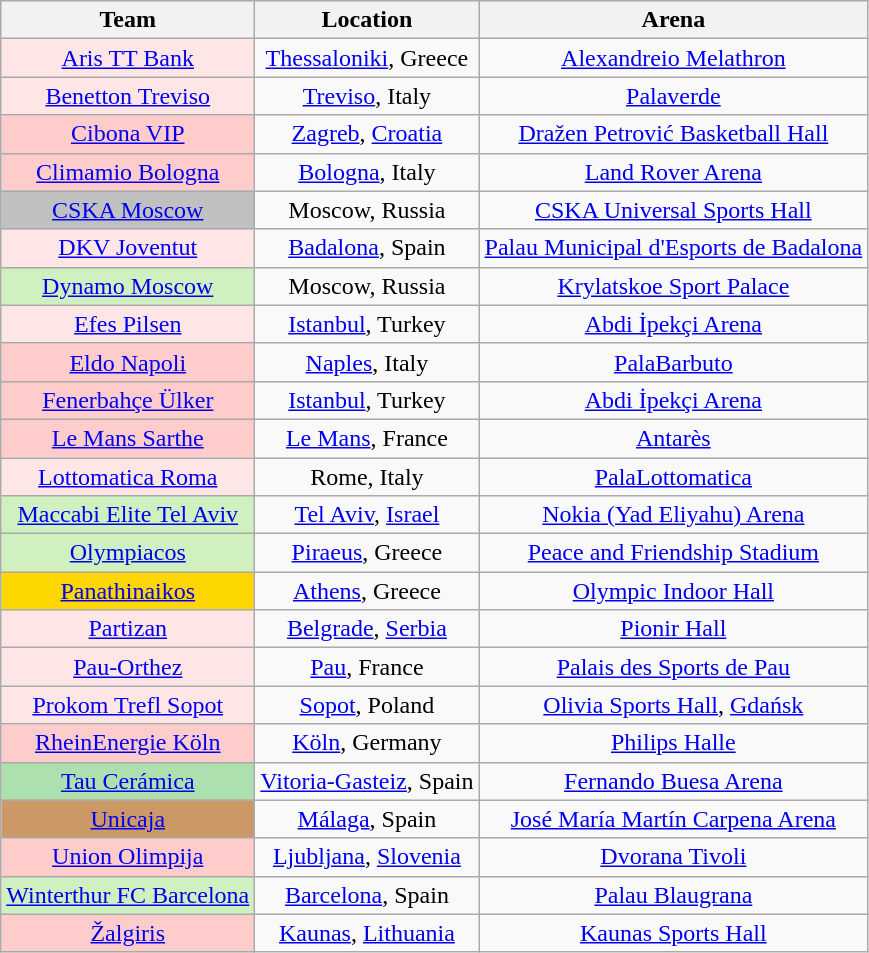<table class="wikitable" style="text-align:center">
<tr>
<th>Team</th>
<th>Location</th>
<th>Arena</th>
</tr>
<tr>
<td style="background:#ffe6e6;"><a href='#'>Aris TT Bank</a></td>
<td><a href='#'>Thessaloniki</a>, Greece</td>
<td><a href='#'>Alexandreio Melathron</a></td>
</tr>
<tr>
<td style="background:#ffe6e6;"><a href='#'>Benetton Treviso</a></td>
<td><a href='#'>Treviso</a>, Italy</td>
<td><a href='#'>Palaverde</a></td>
</tr>
<tr>
<td style="background: #ffcccc;"><a href='#'>Cibona VIP</a></td>
<td><a href='#'>Zagreb</a>, <a href='#'>Croatia</a></td>
<td><a href='#'>Dražen Petrović Basketball Hall</a></td>
</tr>
<tr>
<td style="background: #ffcccc;"><a href='#'>Climamio Bologna</a></td>
<td><a href='#'>Bologna</a>, Italy</td>
<td><a href='#'>Land Rover Arena</a></td>
</tr>
<tr>
<td style="background:silver;"><a href='#'>CSKA Moscow</a></td>
<td>Moscow, Russia</td>
<td><a href='#'>CSKA Universal Sports Hall</a></td>
</tr>
<tr>
<td style="background:#ffe6e6;"><a href='#'>DKV Joventut</a></td>
<td><a href='#'>Badalona</a>, Spain</td>
<td><a href='#'>Palau Municipal d'Esports de Badalona</a></td>
</tr>
<tr>
<td style="background:#D0F0C0;"><a href='#'>Dynamo Moscow</a></td>
<td>Moscow, Russia</td>
<td><a href='#'>Krylatskoe Sport Palace</a></td>
</tr>
<tr>
<td style="background:#ffe6e6;"><a href='#'>Efes Pilsen</a></td>
<td><a href='#'>Istanbul</a>, Turkey</td>
<td><a href='#'>Abdi İpekçi Arena</a></td>
</tr>
<tr>
<td style="background: #ffcccc;"><a href='#'>Eldo Napoli</a></td>
<td><a href='#'>Naples</a>, Italy</td>
<td><a href='#'>PalaBarbuto</a></td>
</tr>
<tr>
<td style="background: #ffcccc;"><a href='#'>Fenerbahçe Ülker</a></td>
<td><a href='#'>Istanbul</a>, Turkey</td>
<td><a href='#'>Abdi İpekçi Arena</a></td>
</tr>
<tr>
<td style="background: #ffcccc;"><a href='#'>Le Mans Sarthe</a></td>
<td><a href='#'>Le Mans</a>, France</td>
<td><a href='#'>Antarès</a></td>
</tr>
<tr>
<td style="background:#ffe6e6;"><a href='#'>Lottomatica Roma</a></td>
<td>Rome, Italy</td>
<td><a href='#'>PalaLottomatica</a></td>
</tr>
<tr>
<td style="background:#D0F0C0;"><a href='#'>Maccabi Elite Tel Aviv</a></td>
<td><a href='#'>Tel Aviv</a>, <a href='#'>Israel</a></td>
<td><a href='#'>Nokia (Yad Eliyahu) Arena</a></td>
</tr>
<tr>
<td style="background:#D0F0C0;"><a href='#'>Olympiacos</a></td>
<td><a href='#'>Piraeus</a>, Greece</td>
<td><a href='#'>Peace and Friendship Stadium</a></td>
</tr>
<tr>
<td style="background:gold"><a href='#'>Panathinaikos</a></td>
<td><a href='#'>Athens</a>, Greece</td>
<td><a href='#'>Olympic Indoor Hall</a></td>
</tr>
<tr>
<td style="background:#ffe6e6;"><a href='#'>Partizan</a></td>
<td><a href='#'>Belgrade</a>, <a href='#'>Serbia</a></td>
<td><a href='#'>Pionir Hall</a></td>
</tr>
<tr>
<td style="background:#ffe6e6;"><a href='#'>Pau-Orthez</a></td>
<td><a href='#'>Pau</a>, France</td>
<td><a href='#'>Palais des Sports de Pau</a></td>
</tr>
<tr>
<td style="background:#ffe6e6;"><a href='#'>Prokom Trefl Sopot</a></td>
<td><a href='#'>Sopot</a>, Poland</td>
<td><a href='#'>Olivia Sports Hall</a>, <a href='#'>Gdańsk</a></td>
</tr>
<tr>
<td style="background: #ffcccc;"><a href='#'>RheinEnergie Köln</a></td>
<td><a href='#'>Köln</a>, Germany</td>
<td><a href='#'>Philips Halle</a></td>
</tr>
<tr>
<td style="background:#ACE1AF;"><a href='#'>Tau Cerámica</a></td>
<td><a href='#'>Vitoria-Gasteiz</a>, Spain</td>
<td><a href='#'>Fernando Buesa Arena</a></td>
</tr>
<tr>
<td style="background:#CC9966;"><a href='#'>Unicaja</a></td>
<td><a href='#'>Málaga</a>, Spain</td>
<td><a href='#'>José María Martín Carpena Arena</a></td>
</tr>
<tr>
<td style="background: #ffcccc;"><a href='#'>Union Olimpija</a></td>
<td><a href='#'>Ljubljana</a>, <a href='#'>Slovenia</a></td>
<td><a href='#'>Dvorana Tivoli</a></td>
</tr>
<tr>
<td style="background:#D0F0C0;"><a href='#'>Winterthur FC Barcelona</a></td>
<td><a href='#'>Barcelona</a>, Spain</td>
<td><a href='#'>Palau Blaugrana</a></td>
</tr>
<tr>
<td style="background: #ffcccc;"><a href='#'>Žalgiris</a></td>
<td><a href='#'>Kaunas</a>, <a href='#'>Lithuania</a></td>
<td><a href='#'>Kaunas Sports Hall</a></td>
</tr>
</table>
